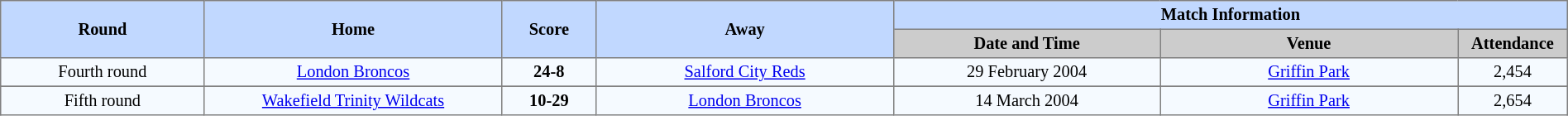<table border=1 style="border-collapse:collapse; font-size:85%; text-align:center;" cellpadding=3 cellspacing=0 width=100%>
<tr bgcolor=#C1D8FF>
<th rowspan=2 width=13%>Round</th>
<th rowspan=2 width=19%>Home</th>
<th rowspan=2 width=6%>Score</th>
<th rowspan=2 width=19%>Away</th>
<th colspan=6>Match Information</th>
</tr>
<tr bgcolor=#CCCCCC>
<th width=17%>Date and Time</th>
<th width=19%>Venue</th>
<th width=7%>Attendance</th>
</tr>
<tr bgcolor=#F5FAFF>
<td>Fourth round</td>
<td><a href='#'>London Broncos</a></td>
<td><strong>24-8</strong></td>
<td><a href='#'>Salford City Reds</a></td>
<td>29 February 2004</td>
<td><a href='#'>Griffin Park</a></td>
<td>2,454</td>
</tr>
<tr>
</tr>
<tr bgcolor=#F5FAFF>
<td>Fifth round</td>
<td><a href='#'>Wakefield Trinity Wildcats</a></td>
<td><strong>10-29</strong></td>
<td><a href='#'>London Broncos</a></td>
<td>14 March 2004</td>
<td><a href='#'>Griffin Park</a></td>
<td>2,654</td>
</tr>
</table>
